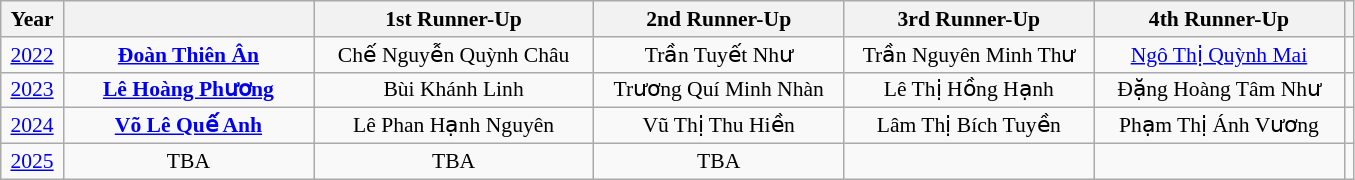<table class="wikitable" style="font-size: 90%; text-align:center;">
<tr>
<th width="035">Year</th>
<th width="160"></th>
<th width="180">1st Runner-Up</th>
<th width="160">2nd Runner-Up</th>
<th width="160">3rd Runner-Up</th>
<th width="160">4th Runner-Up</th>
<th></th>
</tr>
<tr>
<td><a href='#'>2022</a></td>
<td><strong><a href='#'>Đoàn Thiên Ân</a></strong><br></td>
<td>Chế Nguyễn Quỳnh Châu<br></td>
<td>Trần Tuyết Như<br></td>
<td>Trần Nguyên Minh Thư<br></td>
<td><a href='#'>Ngô Thị Quỳnh Mai</a><br></td>
<td></td>
</tr>
<tr>
<td><a href='#'>2023</a></td>
<td><strong><a href='#'>Lê Hoàng Phương</a></strong><br></td>
<td>Bùi Khánh Linh<br></td>
<td>Trương Quí Minh Nhàn<br></td>
<td>Lê Thị Hồng Hạnh<br></td>
<td>Đặng Hoàng Tâm Như<br></td>
<td></td>
</tr>
<tr>
<td><a href='#'>2024</a></td>
<td><strong><a href='#'>Võ Lê Quế Anh</a></strong><br></td>
<td>Lê Phan Hạnh Nguyên<br></td>
<td>Vũ Thị Thu Hiền<br></td>
<td>Lâm Thị Bích Tuyền<br></td>
<td>Phạm Thị Ánh Vương<br></td>
<td></td>
</tr>
<tr>
<td><a href='#'>2025</a></td>
<td>TBA</td>
<td>TBA</td>
<td>TBA</td>
<td></td>
<td></td>
<td></td>
</tr>
</table>
